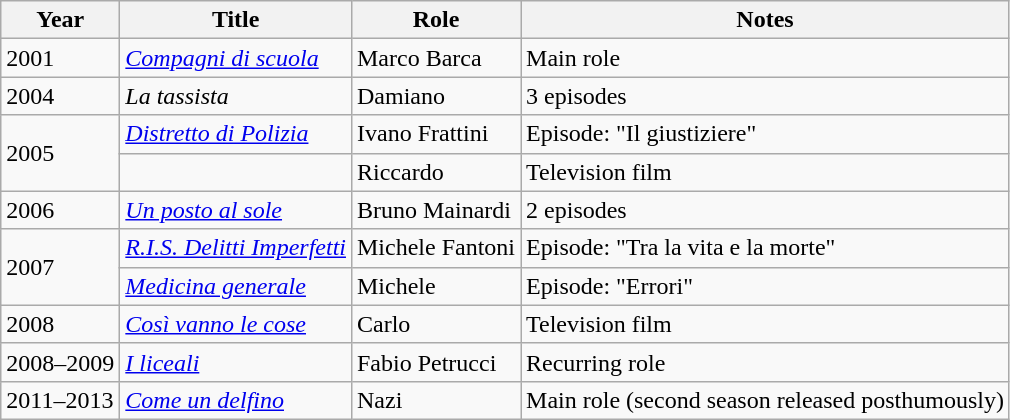<table class="wikitable sortable">
<tr>
<th>Year</th>
<th>Title</th>
<th>Role</th>
<th>Notes</th>
</tr>
<tr>
<td>2001</td>
<td><em><a href='#'>Compagni di scuola</a></em></td>
<td>Marco Barca</td>
<td>Main role</td>
</tr>
<tr>
<td>2004</td>
<td><em>La tassista</em></td>
<td>Damiano</td>
<td>3 episodes</td>
</tr>
<tr>
<td rowspan="2">2005</td>
<td><em><a href='#'>Distretto di Polizia</a></em></td>
<td>Ivano Frattini</td>
<td>Episode: "Il giustiziere"</td>
</tr>
<tr>
<td><em></em></td>
<td>Riccardo</td>
<td>Television film</td>
</tr>
<tr>
<td>2006</td>
<td><em><a href='#'>Un posto al sole</a></em></td>
<td>Bruno Mainardi</td>
<td>2 episodes</td>
</tr>
<tr>
<td rowspan="2">2007</td>
<td><em><a href='#'>R.I.S. Delitti Imperfetti</a></em></td>
<td>Michele Fantoni</td>
<td>Episode: "Tra la vita e la morte"</td>
</tr>
<tr>
<td><em><a href='#'>Medicina generale</a></em></td>
<td>Michele</td>
<td>Episode: "Errori"</td>
</tr>
<tr>
<td>2008</td>
<td><em><a href='#'>Così vanno le cose</a></em></td>
<td>Carlo</td>
<td>Television film</td>
</tr>
<tr>
<td>2008–2009</td>
<td><em><a href='#'>I liceali</a></em></td>
<td>Fabio Petrucci</td>
<td>Recurring role</td>
</tr>
<tr>
<td>2011–2013</td>
<td><em><a href='#'>Come un delfino</a></em></td>
<td>Nazi</td>
<td>Main role (second season released posthumously)</td>
</tr>
</table>
